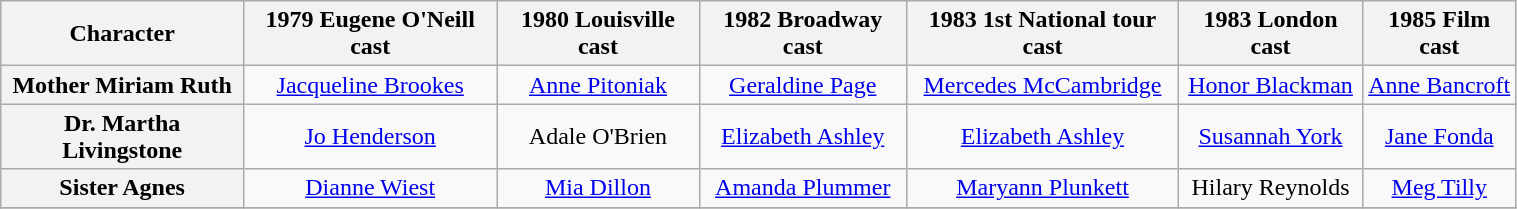<table class="wikitable" width="80%">
<tr>
<th>Character</th>
<th>1979 Eugene O'Neill cast</th>
<th>1980 Louisville cast</th>
<th>1982 Broadway cast</th>
<th>1983 1st National tour cast</th>
<th>1983 London cast</th>
<th>1985 Film cast</th>
</tr>
<tr>
<th scope="row">Mother Miriam Ruth</th>
<td align="center" colspan="1"><a href='#'>Jacqueline Brookes</a></td>
<td align="center" colspan="1"><a href='#'>Anne Pitoniak</a></td>
<td align="center" colspan="1"><a href='#'>Geraldine Page</a></td>
<td align="center" colspan="1"><a href='#'>Mercedes McCambridge</a></td>
<td align="center" colspan="1"><a href='#'>Honor Blackman</a></td>
<td align="center" colspan="1"><a href='#'>Anne Bancroft</a></td>
</tr>
<tr>
<th scope="row">Dr. Martha Livingstone</th>
<td align="center" colspan="1"><a href='#'>Jo Henderson</a></td>
<td align="center" colspan="1">Adale O'Brien</td>
<td align="center" colspan="1"><a href='#'>Elizabeth Ashley</a></td>
<td align="center" colspan="1"><a href='#'>Elizabeth Ashley</a></td>
<td align="center" colspan="1"><a href='#'>Susannah York</a></td>
<td align="center" colspan="1"><a href='#'>Jane Fonda</a></td>
</tr>
<tr>
<th scope="row">Sister Agnes</th>
<td align="center" colspan="1"><a href='#'>Dianne Wiest</a></td>
<td align="center" colspan="1"><a href='#'>Mia Dillon</a></td>
<td align="center" colspan="1"><a href='#'>Amanda Plummer</a></td>
<td align="center" colspan="1"><a href='#'>Maryann Plunkett</a></td>
<td align="center" colspan="1">Hilary Reynolds</td>
<td align="center" colspan="1"><a href='#'>Meg Tilly</a></td>
</tr>
<tr>
</tr>
</table>
